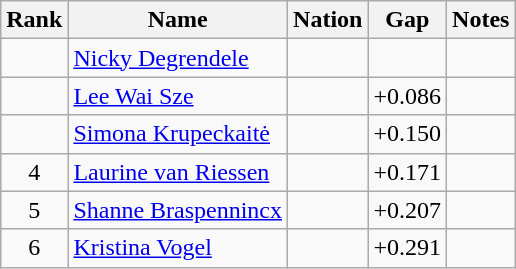<table class="wikitable sortable" style="text-align:center">
<tr>
<th>Rank</th>
<th>Name</th>
<th>Nation</th>
<th>Gap</th>
<th>Notes</th>
</tr>
<tr>
<td></td>
<td align=left><a href='#'>Nicky Degrendele</a></td>
<td align=left></td>
<td></td>
<td></td>
</tr>
<tr>
<td></td>
<td align=left><a href='#'>Lee Wai Sze</a></td>
<td align=left></td>
<td>+0.086</td>
<td></td>
</tr>
<tr>
<td></td>
<td align=left><a href='#'>Simona Krupeckaitė</a></td>
<td align=left></td>
<td>+0.150</td>
<td></td>
</tr>
<tr>
<td>4</td>
<td align=left><a href='#'>Laurine van Riessen</a></td>
<td align=left></td>
<td>+0.171</td>
<td></td>
</tr>
<tr>
<td>5</td>
<td align=left><a href='#'>Shanne Braspennincx</a></td>
<td align=left></td>
<td>+0.207</td>
<td></td>
</tr>
<tr>
<td>6</td>
<td align=left><a href='#'>Kristina Vogel</a></td>
<td align=left></td>
<td>+0.291</td>
<td></td>
</tr>
</table>
